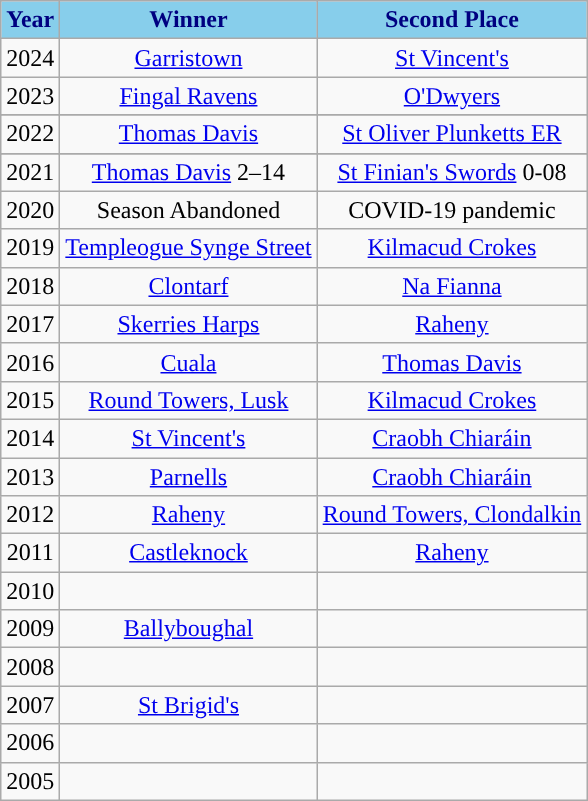<table class="wikitable" style="text-align:center;">
<tr>
<th style="background:skyblue;color:navy;">Year</th>
<th style="background:skyblue;color:navy;">Winner</th>
<th style="background:skyblue;color:navy;">Second Place</th>
</tr>
<tr>
<td>2024</td>
<td><a href='#'>Garristown</a></td>
<td><a href='#'>St Vincent's</a></td>
</tr>
<tr>
<td>2023</td>
<td><a href='#'>Fingal Ravens</a></td>
<td><a href='#'>O'Dwyers</a></td>
</tr>
<tr>
</tr>
<tr>
<td>2022</td>
<td><a href='#'>Thomas Davis</a></td>
<td><a href='#'>St Oliver Plunketts ER</a></td>
</tr>
<tr>
</tr>
<tr>
<td>2021</td>
<td><a href='#'>Thomas Davis</a> 2–14</td>
<td><a href='#'>St Finian's Swords</a> 0-08</td>
</tr>
<tr>
<td>2020</td>
<td>Season Abandoned</td>
<td>COVID-19 pandemic</td>
</tr>
<tr>
<td>2019</td>
<td><a href='#'>Templeogue Synge Street</a></td>
<td><a href='#'>Kilmacud Crokes</a></td>
</tr>
<tr>
<td>2018</td>
<td><a href='#'>Clontarf</a></td>
<td><a href='#'>Na Fianna</a></td>
</tr>
<tr>
<td>2017</td>
<td><a href='#'>Skerries Harps</a></td>
<td><a href='#'>Raheny</a></td>
</tr>
<tr>
<td>2016</td>
<td><a href='#'>Cuala</a></td>
<td><a href='#'>Thomas Davis</a></td>
</tr>
<tr>
<td>2015</td>
<td><a href='#'>Round Towers, Lusk</a></td>
<td><a href='#'>Kilmacud Crokes</a></td>
</tr>
<tr>
<td>2014</td>
<td><a href='#'>St Vincent's</a></td>
<td><a href='#'>Craobh Chiaráin</a></td>
</tr>
<tr>
<td>2013</td>
<td><a href='#'>Parnells</a></td>
<td><a href='#'>Craobh Chiaráin</a></td>
</tr>
<tr>
<td>2012</td>
<td><a href='#'>Raheny</a></td>
<td><a href='#'>Round Towers, Clondalkin</a></td>
</tr>
<tr>
<td>2011</td>
<td><a href='#'>Castleknock</a></td>
<td><a href='#'>Raheny</a></td>
</tr>
<tr>
<td>2010</td>
<td></td>
<td></td>
</tr>
<tr>
<td>2009</td>
<td><a href='#'>Ballyboughal</a></td>
<td></td>
</tr>
<tr>
<td>2008</td>
<td></td>
<td></td>
</tr>
<tr>
<td>2007</td>
<td><a href='#'>St Brigid's</a></td>
<td></td>
</tr>
<tr>
<td>2006</td>
<td></td>
<td></td>
</tr>
<tr>
<td>2005</td>
<td></td>
<td></td>
</tr>
</table>
